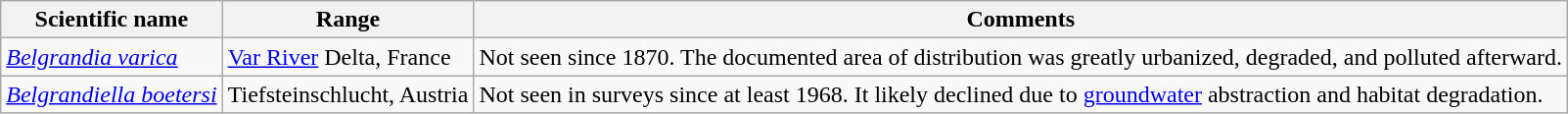<table class="wikitable">
<tr>
<th>Scientific name</th>
<th>Range</th>
<th class="unsortable">Comments</th>
</tr>
<tr>
<td><em><a href='#'>Belgrandia varica</a></em></td>
<td><a href='#'>Var River</a> Delta, France</td>
<td>Not seen since 1870. The documented area of distribution was greatly urbanized, degraded, and polluted afterward.</td>
</tr>
<tr>
<td><em><a href='#'>Belgrandiella boetersi</a></em></td>
<td>Tiefsteinschlucht, Austria</td>
<td>Not seen in surveys since at least 1968. It likely declined due to <a href='#'>groundwater</a> abstraction and habitat degradation.</td>
</tr>
</table>
